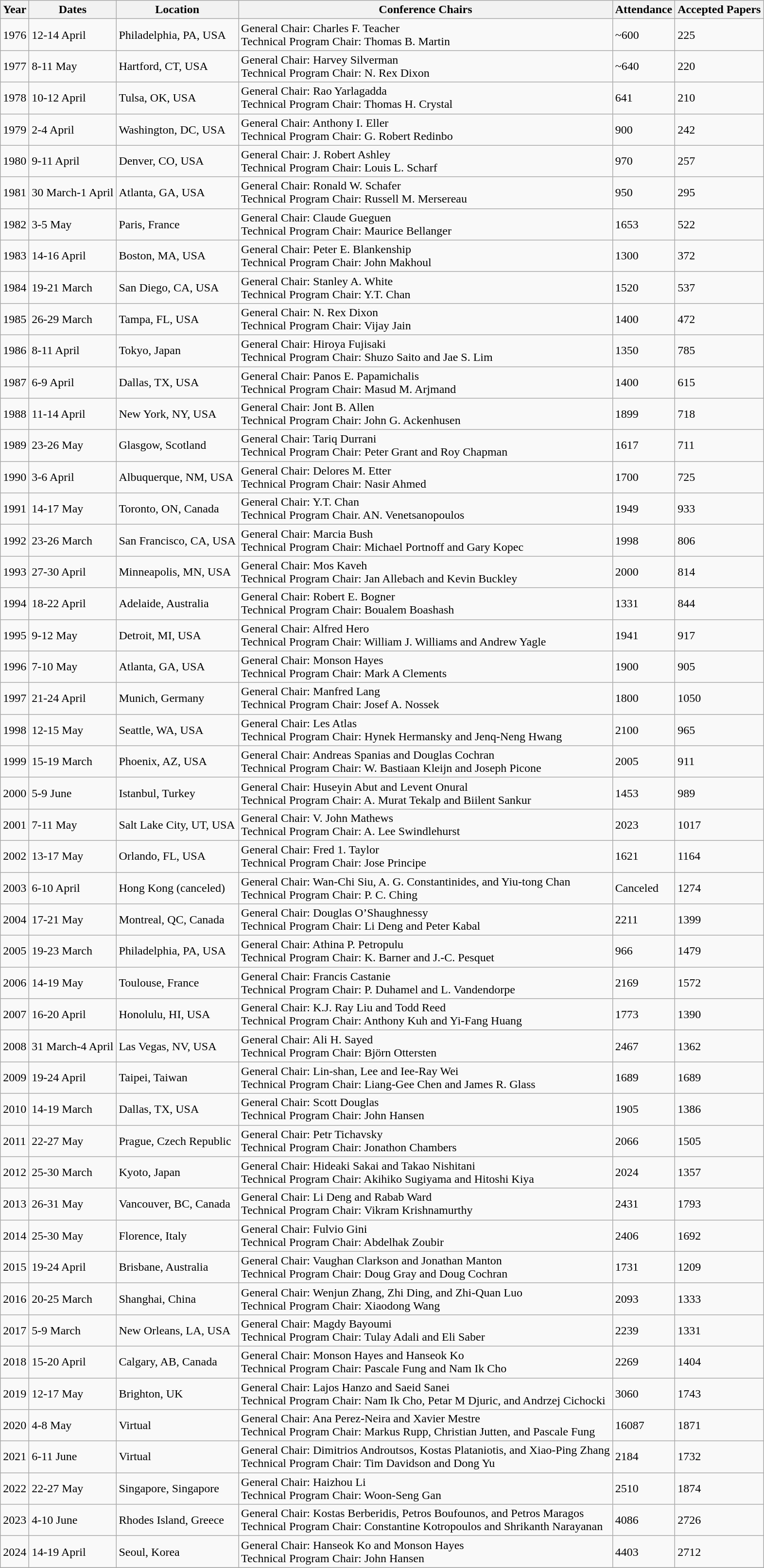<table class="wikitable sortable mw-collapsible">
<tr>
<th>Year</th>
<th>Dates</th>
<th>Location</th>
<th><strong>Conference Chairs</strong></th>
<th><strong>Attendance</strong></th>
<th>Accepted Papers</th>
</tr>
<tr>
<td>1976</td>
<td>12-14 April</td>
<td>Philadelphia, PA, USA</td>
<td>General Chair: Charles F. Teacher<br>Technical Program Chair: Thomas B. Martin</td>
<td>~600</td>
<td>225</td>
</tr>
<tr>
<td>1977</td>
<td>8-11 May</td>
<td>Hartford, CT, USA</td>
<td>General Chair: Harvey Silverman<br>Technical Program Chair: N. Rex Dixon</td>
<td>~640</td>
<td>220</td>
</tr>
<tr>
<td>1978</td>
<td>10-12 April</td>
<td>Tulsa, OK, USA</td>
<td>General Chair: Rao Yarlagadda<br>Technical Program Chair: Thomas H. Crystal</td>
<td>641</td>
<td>210</td>
</tr>
<tr>
<td>1979</td>
<td>2-4 April</td>
<td>Washington, DC, USA</td>
<td>General Chair: Anthony I. Eller<br>Technical Program Chair: G. Robert Redinbo</td>
<td>900</td>
<td>242</td>
</tr>
<tr>
<td>1980</td>
<td>9-11 April</td>
<td>Denver, CO, USA</td>
<td>General Chair: J. Robert Ashley<br>Technical Program Chair: Louis L. Scharf</td>
<td>970</td>
<td>257</td>
</tr>
<tr>
<td>1981</td>
<td>30 March-1 April</td>
<td>Atlanta, GA, USA</td>
<td>General Chair: Ronald W. Schafer<br>Technical Program Chair: Russell M. Mersereau</td>
<td>950</td>
<td>295</td>
</tr>
<tr>
<td>1982</td>
<td>3-5 May</td>
<td>Paris, France</td>
<td>General Chair: Claude Gueguen<br>Technical Program Chair: Maurice Bellanger</td>
<td>1653</td>
<td>522</td>
</tr>
<tr>
<td>1983</td>
<td>14-16 April</td>
<td>Boston, MA, USA</td>
<td>General Chair: Peter E. Blankenship<br>Technical Program Chair: John Makhoul</td>
<td>1300</td>
<td>372</td>
</tr>
<tr>
<td>1984</td>
<td>19-21 March</td>
<td>San Diego, CA, USA</td>
<td>General Chair: Stanley A. White<br>Technical Program Chair: Y.T. Chan</td>
<td>1520</td>
<td>537</td>
</tr>
<tr>
<td>1985</td>
<td>26-29 March</td>
<td>Tampa, FL, USA</td>
<td>General Chair: N. Rex Dixon<br>Technical Program Chair: Vijay Jain</td>
<td>1400</td>
<td>472</td>
</tr>
<tr>
<td>1986</td>
<td>8-11 April</td>
<td>Tokyo, Japan</td>
<td>General Chair: Hiroya Fujisaki<br>Technical Program Chair: Shuzo Saito and Jae S. Lim</td>
<td>1350</td>
<td>785</td>
</tr>
<tr>
<td>1987</td>
<td>6-9 April</td>
<td>Dallas, TX, USA</td>
<td>General Chair: Panos E. Papamichalis<br>Technical Program Chair: Masud M. Arjmand</td>
<td>1400</td>
<td>615</td>
</tr>
<tr>
<td>1988</td>
<td>11-14 April</td>
<td>New York, NY, USA</td>
<td>General Chair: Jont B. Allen<br>Technical Program Chair: John G. Ackenhusen</td>
<td>1899</td>
<td>718</td>
</tr>
<tr>
<td>1989</td>
<td>23-26 May</td>
<td>Glasgow, Scotland</td>
<td>General Chair: Tariq Durrani<br>Technical Program Chair: Peter Grant and Roy Chapman</td>
<td>1617</td>
<td>711</td>
</tr>
<tr>
<td>1990</td>
<td>3-6 April</td>
<td>Albuquerque, NM, USA</td>
<td>General Chair: Delores M. Etter<br>Technical Program Chair: Nasir Ahmed</td>
<td>1700</td>
<td>725</td>
</tr>
<tr>
<td>1991</td>
<td>14-17 May</td>
<td>Toronto, ON, Canada</td>
<td>General Chair: Y.T. Chan<br>Technical Program Chair. AN. Venetsanopoulos</td>
<td>1949</td>
<td>933</td>
</tr>
<tr>
<td>1992</td>
<td>23-26 March</td>
<td>San Francisco, CA, USA</td>
<td>General Chair: Marcia Bush<br>Technical Program Chair: Michael Portnoff and Gary Kopec</td>
<td>1998</td>
<td>806</td>
</tr>
<tr>
<td>1993</td>
<td>27-30 April</td>
<td>Minneapolis, MN, USA</td>
<td>General Chair: Mos Kaveh<br>Technical Program Chair: Jan Allebach and Kevin Buckley</td>
<td>2000</td>
<td>814</td>
</tr>
<tr>
<td>1994</td>
<td>18-22 April</td>
<td>Adelaide, Australia</td>
<td>General Chair: Robert E. Bogner<br>Technical Program Chair: Boualem Boashash</td>
<td>1331</td>
<td>844</td>
</tr>
<tr>
<td>1995</td>
<td>9-12 May</td>
<td>Detroit, MI, USA</td>
<td>General Chair: Alfred Hero<br>Technical Program Chair: William J. Williams and Andrew Yagle</td>
<td>1941</td>
<td>917</td>
</tr>
<tr>
<td>1996</td>
<td>7-10 May</td>
<td>Atlanta, GA, USA</td>
<td>General Chair: Monson Hayes<br>Technical Program Chair: Mark A Clements</td>
<td>1900</td>
<td>905</td>
</tr>
<tr>
<td>1997</td>
<td>21-24 April</td>
<td>Munich, Germany</td>
<td>General Chair: Manfred Lang<br>Technical Program Chair: Josef A. Nossek</td>
<td>1800</td>
<td>1050</td>
</tr>
<tr>
<td>1998</td>
<td>12-15 May</td>
<td>Seattle, WA, USA</td>
<td>General Chair: Les Atlas<br>Technical Program Chair: Hynek Hermansky and Jenq-Neng Hwang</td>
<td>2100</td>
<td>965</td>
</tr>
<tr>
<td>1999</td>
<td>15-19 March</td>
<td>Phoenix, AZ, USA</td>
<td>General Chair: Andreas Spanias and Douglas Cochran<br>Technical Program Chair: W. Bastiaan Kleijn and Joseph Picone</td>
<td>2005</td>
<td>911</td>
</tr>
<tr>
<td>2000</td>
<td>5-9 June</td>
<td>Istanbul, Turkey</td>
<td>General Chair: Huseyin Abut and Levent Onural<br>Technical Program Chair: A. Murat Tekalp and Biilent Sankur</td>
<td>1453</td>
<td>989</td>
</tr>
<tr>
<td>2001</td>
<td>7-11 May</td>
<td>Salt Lake City, UT, USA</td>
<td>General Chair: V. John Mathews<br>Technical Program Chair: A. Lee Swindlehurst</td>
<td>2023</td>
<td>1017</td>
</tr>
<tr>
<td>2002</td>
<td>13-17 May</td>
<td>Orlando, FL, USA</td>
<td>General Chair: Fred 1. Taylor<br>Technical Program Chair: Jose Principe</td>
<td>1621</td>
<td>1164</td>
</tr>
<tr>
<td>2003</td>
<td>6-10 April</td>
<td>Hong Kong (canceled)</td>
<td>General Chair: Wan-Chi Siu, A. G. Constantinides, and Yiu-tong Chan<br>Technical Program Chair: P. C. Ching</td>
<td>Canceled</td>
<td>1274</td>
</tr>
<tr>
<td>2004</td>
<td>17-21 May</td>
<td>Montreal, QC, Canada</td>
<td>General Chair: Douglas O’Shaughnessy<br>Technical Program Chair: Li Deng and Peter Kabal</td>
<td>2211</td>
<td>1399</td>
</tr>
<tr>
<td>2005</td>
<td>19-23 March</td>
<td>Philadelphia, PA, USA</td>
<td>General Chair: Athina P. Petropulu<br>Technical Program Chair: K. Barner and J.-C. Pesquet</td>
<td>966</td>
<td>1479</td>
</tr>
<tr>
<td>2006</td>
<td>14-19 May</td>
<td>Toulouse, France</td>
<td>General Chair: Francis Castanie<br>Technical Program Chair: P. Duhamel and L. Vandendorpe</td>
<td>2169</td>
<td>1572</td>
</tr>
<tr>
<td>2007</td>
<td>16-20 April</td>
<td>Honolulu, HI, USA</td>
<td>General Chair: K.J. Ray Liu and Todd Reed<br>Technical Program Chair: Anthony Kuh and Yi-Fang Huang</td>
<td>1773</td>
<td>1390</td>
</tr>
<tr>
<td>2008</td>
<td>31 March-4 April</td>
<td>Las Vegas, NV, USA</td>
<td>General Chair: Ali H. Sayed<br>Technical Program Chair: Björn Ottersten</td>
<td>2467</td>
<td>1362</td>
</tr>
<tr>
<td>2009</td>
<td>19-24 April</td>
<td>Taipei, Taiwan</td>
<td>General Chair: Lin-shan, Lee and Iee-Ray Wei<br>Technical Program Chair: Liang-Gee Chen and James R. Glass</td>
<td>1689</td>
<td>1689</td>
</tr>
<tr>
<td>2010</td>
<td>14-19 March</td>
<td>Dallas, TX, USA</td>
<td>General Chair: Scott Douglas<br>Technical Program Chair: John Hansen</td>
<td>1905</td>
<td>1386</td>
</tr>
<tr>
<td>2011</td>
<td>22-27 May</td>
<td>Prague, Czech Republic</td>
<td>General Chair: Petr Tichavsky<br>Technical Program Chair: Jonathon Chambers</td>
<td>2066</td>
<td>1505</td>
</tr>
<tr>
<td>2012</td>
<td>25-30 March</td>
<td>Kyoto, Japan</td>
<td>General Chair: Hideaki Sakai and Takao Nishitani<br>Technical Program Chair: Akihiko Sugiyama and Hitoshi Kiya</td>
<td>2024</td>
<td>1357</td>
</tr>
<tr>
<td>2013</td>
<td>26-31 May</td>
<td>Vancouver, BC, Canada</td>
<td>General Chair: Li Deng and Rabab Ward<br>Technical Program Chair: Vikram Krishnamurthy</td>
<td>2431</td>
<td>1793</td>
</tr>
<tr>
<td>2014</td>
<td>25-30 May</td>
<td>Florence, Italy</td>
<td>General Chair: Fulvio Gini<br>Technical Program Chair: Abdelhak Zoubir</td>
<td>2406</td>
<td>1692</td>
</tr>
<tr>
<td>2015</td>
<td>19-24 April</td>
<td>Brisbane, Australia</td>
<td>General Chair: Vaughan Clarkson and Jonathan Manton<br>Technical Program Chair: Doug Gray and Doug Cochran</td>
<td>1731</td>
<td>1209</td>
</tr>
<tr>
<td>2016</td>
<td>20-25 March</td>
<td>Shanghai, China</td>
<td>General Chair: Wenjun Zhang, Zhi Ding, and Zhi-Quan Luo<br>Technical Program Chair: Xiaodong Wang</td>
<td>2093</td>
<td>1333</td>
</tr>
<tr>
<td>2017</td>
<td>5-9 March</td>
<td>New Orleans, LA, USA</td>
<td>General Chair: Magdy Bayoumi<br>Technical Program Chair: Tulay Adali and Eli Saber</td>
<td>2239</td>
<td>1331</td>
</tr>
<tr>
<td>2018</td>
<td>15-20 April</td>
<td>Calgary, AB, Canada</td>
<td>General Chair: Monson Hayes and Hanseok Ko<br>Technical Program Chair: Pascale Fung and Nam Ik Cho</td>
<td>2269</td>
<td>1404</td>
</tr>
<tr>
<td>2019</td>
<td>12-17 May</td>
<td>Brighton, UK</td>
<td>General Chair: Lajos Hanzo and Saeid Sanei<br>Technical Program Chair: Nam Ik Cho, Petar M Djuric, and Andrzej Cichocki</td>
<td>3060</td>
<td>1743</td>
</tr>
<tr>
<td>2020</td>
<td>4-8 May</td>
<td>Virtual</td>
<td>General Chair: Ana Perez-Neira and Xavier Mestre<br>Technical Program Chair: Markus Rupp, Christian Jutten, and Pascale Fung</td>
<td>16087</td>
<td>1871</td>
</tr>
<tr>
<td>2021</td>
<td>6-11 June</td>
<td>Virtual</td>
<td>General Chair: Dimitrios Androutsos, Kostas Plataniotis, and Xiao-Ping Zhang<br>Technical Program Chair: Tim Davidson and Dong Yu</td>
<td>2184</td>
<td>1732</td>
</tr>
<tr>
<td>2022</td>
<td>22-27 May</td>
<td>Singapore, Singapore</td>
<td>General Chair: Haizhou Li<br>Technical Program Chair: Woon-Seng Gan</td>
<td>2510</td>
<td>1874</td>
</tr>
<tr>
<td>2023</td>
<td>4-10 June</td>
<td>Rhodes Island, Greece</td>
<td>General Chair: Kostas Berberidis, Petros Boufounos, and Petros Maragos<br>Technical Program Chair: Constantine Kotropoulos and Shrikanth Narayanan</td>
<td>4086</td>
<td>2726</td>
</tr>
<tr>
<td>2024</td>
<td>14-19 April</td>
<td>Seoul, Korea</td>
<td>General Chair: Hanseok Ko and Monson Hayes<br>Technical Program Chair: John Hansen</td>
<td>4403</td>
<td>2712</td>
</tr>
<tr>
</tr>
</table>
